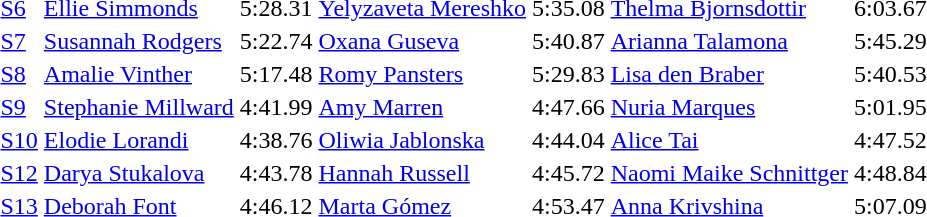<table>
<tr>
<td><a href='#'>S6</a></td>
<td><a href='#'>Ellie Simmonds</a> <br></td>
<td>5:28.31</td>
<td><a href='#'>Yelyzaveta Mereshko</a><br></td>
<td>5:35.08</td>
<td><a href='#'>Thelma Bjornsdottir</a><br></td>
<td>6:03.67</td>
</tr>
<tr>
<td><a href='#'>S7</a></td>
<td><a href='#'>Susannah Rodgers</a><br></td>
<td>5:22.74</td>
<td><a href='#'>Oxana Guseva</a><br></td>
<td>5:40.87</td>
<td><a href='#'>Arianna Talamona</a><br></td>
<td>5:45.29</td>
</tr>
<tr>
<td><a href='#'>S8</a></td>
<td><a href='#'>Amalie Vinther</a><br></td>
<td>5:17.48</td>
<td><a href='#'>Romy Pansters</a><br></td>
<td>5:29.83</td>
<td><a href='#'>Lisa den Braber</a><br></td>
<td>5:40.53</td>
</tr>
<tr>
<td><a href='#'>S9</a></td>
<td><a href='#'>Stephanie Millward</a><br></td>
<td>4:41.99</td>
<td><a href='#'>Amy Marren</a><br></td>
<td>4:47.66</td>
<td><a href='#'>Nuria Marques</a><br></td>
<td>5:01.95</td>
</tr>
<tr>
<td><a href='#'>S10</a></td>
<td><a href='#'>Elodie Lorandi</a><br></td>
<td>4:38.76</td>
<td><a href='#'>Oliwia Jablonska</a><br></td>
<td>4:44.04</td>
<td><a href='#'>Alice Tai</a><br></td>
<td>4:47.52</td>
</tr>
<tr>
<td><a href='#'>S12</a></td>
<td><a href='#'>Darya Stukalova</a><br></td>
<td>4:43.78</td>
<td><a href='#'>Hannah Russell</a><br></td>
<td>4:45.72</td>
<td><a href='#'>Naomi Maike Schnittger</a><br></td>
<td>4:48.84</td>
</tr>
<tr>
<td><a href='#'>S13</a></td>
<td><a href='#'>Deborah Font</a><br></td>
<td>4:46.12</td>
<td><a href='#'>Marta Gómez</a><br></td>
<td>4:53.47</td>
<td><a href='#'>Anna Krivshina</a><br></td>
<td>5:07.09</td>
</tr>
</table>
